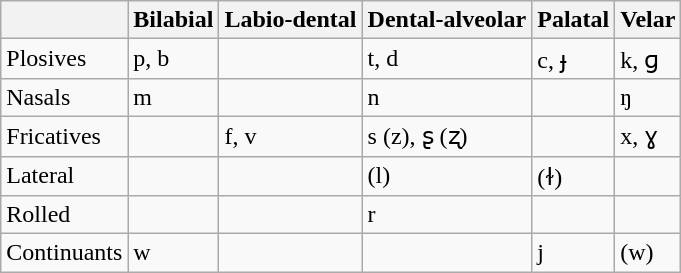<table class="wikitable">
<tr>
<th></th>
<th>Bilabial</th>
<th>Labio-dental</th>
<th>Dental-alveolar</th>
<th>Palatal</th>
<th>Velar</th>
</tr>
<tr>
<td>Plosives</td>
<td>p, b</td>
<td></td>
<td>t, d</td>
<td>c, ɟ</td>
<td>k, ɡ</td>
</tr>
<tr>
<td>Nasals</td>
<td>m</td>
<td></td>
<td>n</td>
<td></td>
<td>ŋ</td>
</tr>
<tr>
<td>Fricatives</td>
<td></td>
<td>f, v</td>
<td>s (z), ʂ (ʐ)</td>
<td></td>
<td>x, ɣ</td>
</tr>
<tr>
<td>Lateral</td>
<td></td>
<td></td>
<td>(l)</td>
<td>(ɫ)</td>
<td></td>
</tr>
<tr>
<td>Rolled</td>
<td></td>
<td></td>
<td>r</td>
<td></td>
<td></td>
</tr>
<tr>
<td>Continuants</td>
<td>w</td>
<td></td>
<td></td>
<td>j</td>
<td>(w)</td>
</tr>
</table>
